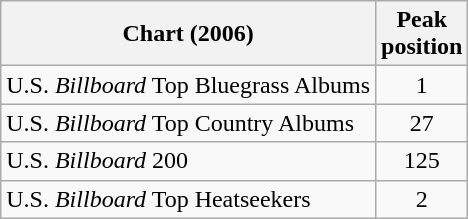<table class="wikitable">
<tr>
<th>Chart (2006)</th>
<th>Peak<br>position</th>
</tr>
<tr>
<td>U.S. <em>Billboard</em> Top Bluegrass Albums</td>
<td align="center">1</td>
</tr>
<tr>
<td>U.S. <em>Billboard</em> Top Country Albums</td>
<td align="center">27</td>
</tr>
<tr>
<td>U.S. <em>Billboard</em> 200</td>
<td align="center">125</td>
</tr>
<tr>
<td>U.S. <em>Billboard</em> Top Heatseekers</td>
<td align="center">2</td>
</tr>
</table>
